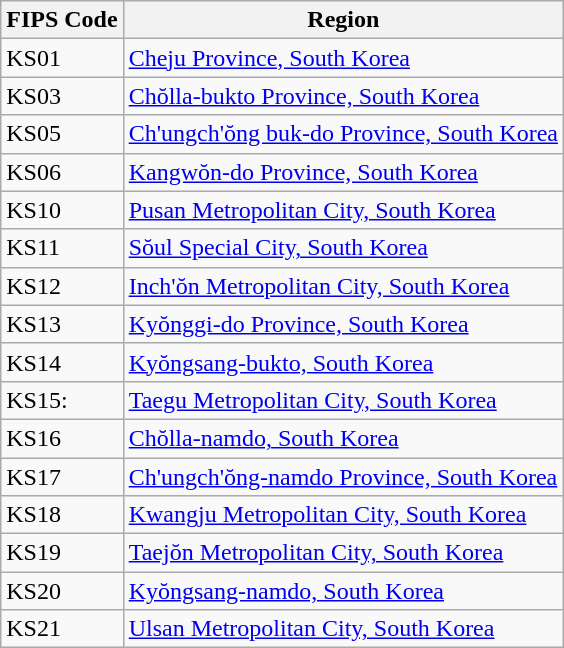<table class="wikitable">
<tr>
<th>FIPS Code</th>
<th>Region</th>
</tr>
<tr>
<td>KS01</td>
<td><a href='#'>Cheju Province, South Korea</a></td>
</tr>
<tr>
<td>KS03</td>
<td><a href='#'>Chŏlla-bukto Province, South Korea</a></td>
</tr>
<tr>
<td>KS05</td>
<td><a href='#'>Ch'ungch'ŏng buk-do Province, South Korea</a></td>
</tr>
<tr>
<td>KS06</td>
<td><a href='#'>Kangwŏn-do Province, South Korea</a></td>
</tr>
<tr>
<td>KS10</td>
<td><a href='#'>Pusan Metropolitan City, South Korea</a></td>
</tr>
<tr>
<td>KS11</td>
<td><a href='#'>Sŏul Special City, South Korea</a></td>
</tr>
<tr>
<td>KS12</td>
<td><a href='#'>Inch'ŏn Metropolitan City, South Korea</a></td>
</tr>
<tr>
<td>KS13</td>
<td><a href='#'>Kyŏnggi-do Province, South Korea</a></td>
</tr>
<tr>
<td>KS14</td>
<td><a href='#'>Kyŏngsang-bukto, South Korea</a></td>
</tr>
<tr>
<td>KS15:</td>
<td><a href='#'>Taegu Metropolitan City, South Korea</a></td>
</tr>
<tr>
<td>KS16</td>
<td><a href='#'>Chŏlla-namdo, South Korea</a></td>
</tr>
<tr>
<td>KS17</td>
<td><a href='#'>Ch'ungch'ŏng-namdo Province, South Korea</a></td>
</tr>
<tr>
<td>KS18</td>
<td><a href='#'>Kwangju Metropolitan City, South Korea</a></td>
</tr>
<tr>
<td>KS19</td>
<td><a href='#'>Taejŏn Metropolitan City, South Korea</a></td>
</tr>
<tr>
<td>KS20</td>
<td><a href='#'>Kyŏngsang-namdo, South Korea</a></td>
</tr>
<tr>
<td>KS21</td>
<td><a href='#'>Ulsan Metropolitan City, South Korea</a></td>
</tr>
</table>
